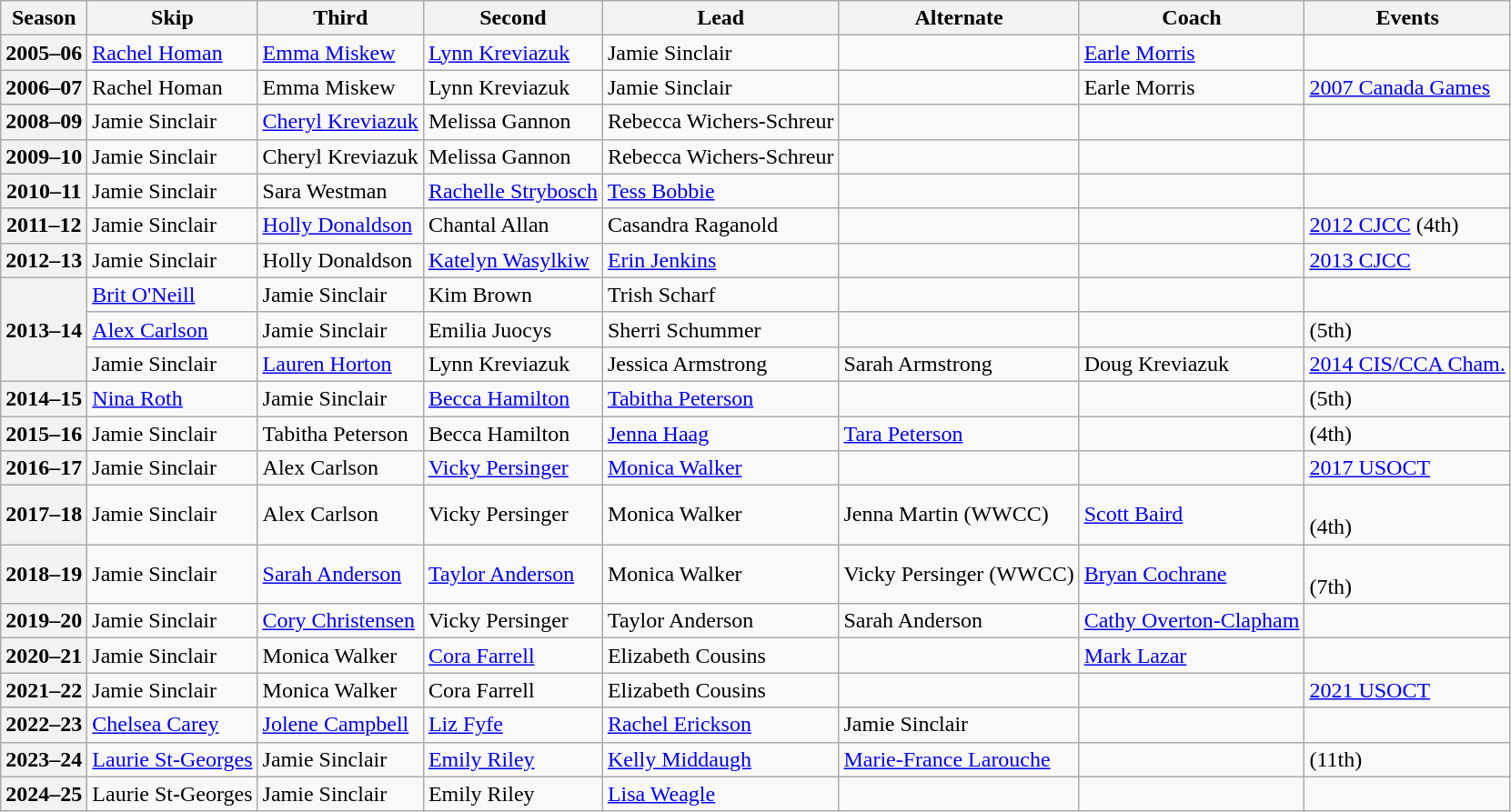<table class="wikitable">
<tr>
<th scope="col">Season</th>
<th scope="col">Skip</th>
<th scope="col">Third</th>
<th scope="col">Second</th>
<th scope="col">Lead</th>
<th scope="col">Alternate</th>
<th scope="col">Coach</th>
<th scope="col">Events</th>
</tr>
<tr>
<th scope="row">2005–06</th>
<td><a href='#'>Rachel Homan</a></td>
<td><a href='#'>Emma Miskew</a></td>
<td><a href='#'>Lynn Kreviazuk</a></td>
<td>Jamie Sinclair</td>
<td></td>
<td><a href='#'>Earle Morris</a></td>
<td></td>
</tr>
<tr>
<th scope="row">2006–07</th>
<td>Rachel Homan</td>
<td>Emma Miskew</td>
<td>Lynn Kreviazuk</td>
<td>Jamie Sinclair</td>
<td></td>
<td>Earle Morris</td>
<td><a href='#'>2007 Canada Games</a> </td>
</tr>
<tr>
<th scope="row">2008–09</th>
<td>Jamie Sinclair</td>
<td><a href='#'>Cheryl Kreviazuk</a></td>
<td>Melissa Gannon</td>
<td>Rebecca Wichers-Schreur</td>
<td></td>
<td></td>
<td></td>
</tr>
<tr>
<th scope="row">2009–10</th>
<td>Jamie Sinclair</td>
<td>Cheryl Kreviazuk</td>
<td>Melissa Gannon</td>
<td>Rebecca Wichers-Schreur</td>
<td></td>
<td></td>
<td></td>
</tr>
<tr>
<th scope="row">2010–11</th>
<td>Jamie Sinclair</td>
<td>Sara Westman</td>
<td><a href='#'>Rachelle Strybosch</a></td>
<td><a href='#'>Tess Bobbie</a></td>
<td></td>
<td></td>
<td></td>
</tr>
<tr>
<th scope="row">2011–12</th>
<td>Jamie Sinclair</td>
<td><a href='#'>Holly Donaldson</a></td>
<td>Chantal Allan</td>
<td>Casandra Raganold</td>
<td></td>
<td></td>
<td><a href='#'>2012 CJCC</a> (4th)</td>
</tr>
<tr>
<th scope="row">2012–13</th>
<td>Jamie Sinclair</td>
<td>Holly Donaldson</td>
<td><a href='#'>Katelyn Wasylkiw</a></td>
<td><a href='#'>Erin Jenkins</a></td>
<td></td>
<td></td>
<td><a href='#'>2013 CJCC</a> </td>
</tr>
<tr>
<th scope="row" rowspan=3>2013–14</th>
<td><a href='#'>Brit O'Neill</a></td>
<td>Jamie Sinclair</td>
<td>Kim Brown</td>
<td>Trish Scharf</td>
<td></td>
<td></td>
<td></td>
</tr>
<tr>
<td><a href='#'>Alex Carlson</a></td>
<td>Jamie Sinclair</td>
<td>Emilia Juocys</td>
<td>Sherri Schummer</td>
<td></td>
<td></td>
<td> (5th)</td>
</tr>
<tr>
<td>Jamie Sinclair</td>
<td><a href='#'>Lauren Horton</a></td>
<td>Lynn Kreviazuk</td>
<td>Jessica Armstrong</td>
<td>Sarah Armstrong</td>
<td>Doug Kreviazuk</td>
<td><a href='#'>2014 CIS/CCA Cham.</a> </td>
</tr>
<tr>
<th scope="row">2014–15</th>
<td><a href='#'>Nina Roth</a></td>
<td>Jamie Sinclair</td>
<td><a href='#'>Becca Hamilton</a></td>
<td><a href='#'>Tabitha Peterson</a></td>
<td></td>
<td></td>
<td> (5th)</td>
</tr>
<tr>
<th scope="row">2015–16</th>
<td>Jamie Sinclair</td>
<td>Tabitha Peterson</td>
<td>Becca Hamilton</td>
<td><a href='#'>Jenna Haag</a></td>
<td><a href='#'>Tara Peterson</a></td>
<td></td>
<td> (4th)</td>
</tr>
<tr>
<th scope="row">2016–17</th>
<td>Jamie Sinclair</td>
<td>Alex Carlson</td>
<td><a href='#'>Vicky Persinger</a></td>
<td><a href='#'>Monica Walker</a></td>
<td></td>
<td></td>
<td><a href='#'>2017 USOCT</a> <br> </td>
</tr>
<tr>
<th scope="row">2017–18</th>
<td>Jamie Sinclair</td>
<td>Alex Carlson</td>
<td>Vicky Persinger</td>
<td>Monica Walker</td>
<td>Jenna Martin (WWCC)</td>
<td><a href='#'>Scott Baird</a></td>
<td> <br> (4th)</td>
</tr>
<tr>
<th scope="row">2018–19</th>
<td>Jamie Sinclair</td>
<td><a href='#'>Sarah Anderson</a></td>
<td><a href='#'>Taylor Anderson</a></td>
<td>Monica Walker</td>
<td>Vicky Persinger (WWCC)</td>
<td><a href='#'>Bryan Cochrane</a></td>
<td> <br> (7th)</td>
</tr>
<tr>
<th scope="row">2019–20</th>
<td>Jamie Sinclair</td>
<td><a href='#'>Cory Christensen</a></td>
<td>Vicky Persinger</td>
<td>Taylor Anderson</td>
<td>Sarah Anderson</td>
<td><a href='#'>Cathy Overton-Clapham</a></td>
<td> </td>
</tr>
<tr>
<th scope="row">2020–21</th>
<td>Jamie Sinclair</td>
<td>Monica Walker</td>
<td><a href='#'>Cora Farrell</a></td>
<td>Elizabeth Cousins</td>
<td></td>
<td><a href='#'>Mark Lazar</a></td>
<td> </td>
</tr>
<tr>
<th scope="row">2021–22</th>
<td>Jamie Sinclair</td>
<td>Monica Walker</td>
<td>Cora Farrell</td>
<td>Elizabeth Cousins</td>
<td></td>
<td></td>
<td><a href='#'>2021 USOCT</a> </td>
</tr>
<tr>
<th scope="row">2022–23</th>
<td><a href='#'>Chelsea Carey</a></td>
<td><a href='#'>Jolene Campbell</a></td>
<td><a href='#'>Liz Fyfe</a></td>
<td><a href='#'>Rachel Erickson</a></td>
<td>Jamie Sinclair</td>
<td></td>
<td></td>
</tr>
<tr>
<th scope="row">2023–24</th>
<td><a href='#'>Laurie St-Georges</a></td>
<td>Jamie Sinclair</td>
<td><a href='#'>Emily Riley</a></td>
<td><a href='#'>Kelly Middaugh</a></td>
<td><a href='#'>Marie-France Larouche</a></td>
<td></td>
<td> (11th)</td>
</tr>
<tr>
<th scope="row">2024–25</th>
<td>Laurie St-Georges</td>
<td>Jamie Sinclair</td>
<td>Emily Riley</td>
<td><a href='#'>Lisa Weagle</a></td>
<td></td>
<td></td>
<td></td>
</tr>
</table>
